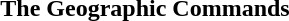<table style="margin:auto;">
<tr>
<th style="text-align:center;">The Geographic Commands</th>
</tr>
<tr>
<td></td>
</tr>
</table>
